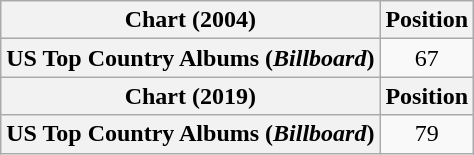<table class="wikitable plainrowheaders" style="text-align:center">
<tr>
<th scope="col">Chart (2004)</th>
<th scope="col">Position</th>
</tr>
<tr>
<th scope="row">US Top Country Albums (<em>Billboard</em>)</th>
<td>67</td>
</tr>
<tr>
<th scope="col">Chart (2019)</th>
<th scope="col">Position</th>
</tr>
<tr>
<th scope="row">US Top Country Albums (<em>Billboard</em>)</th>
<td>79</td>
</tr>
</table>
